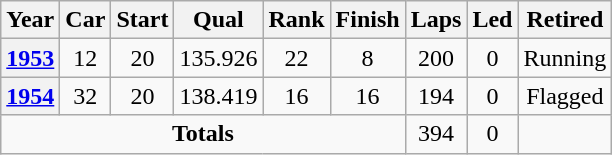<table class="wikitable" style="text-align:center">
<tr>
<th>Year</th>
<th>Car</th>
<th>Start</th>
<th>Qual</th>
<th>Rank</th>
<th>Finish</th>
<th>Laps</th>
<th>Led</th>
<th>Retired</th>
</tr>
<tr>
<th><a href='#'>1953</a></th>
<td>12</td>
<td>20</td>
<td>135.926</td>
<td>22</td>
<td>8</td>
<td>200</td>
<td>0</td>
<td>Running</td>
</tr>
<tr>
<th><a href='#'>1954</a></th>
<td>32</td>
<td>20</td>
<td>138.419</td>
<td>16</td>
<td>16</td>
<td>194</td>
<td>0</td>
<td>Flagged</td>
</tr>
<tr>
<td colspan=6><strong>Totals</strong></td>
<td>394</td>
<td>0</td>
<td></td>
</tr>
</table>
